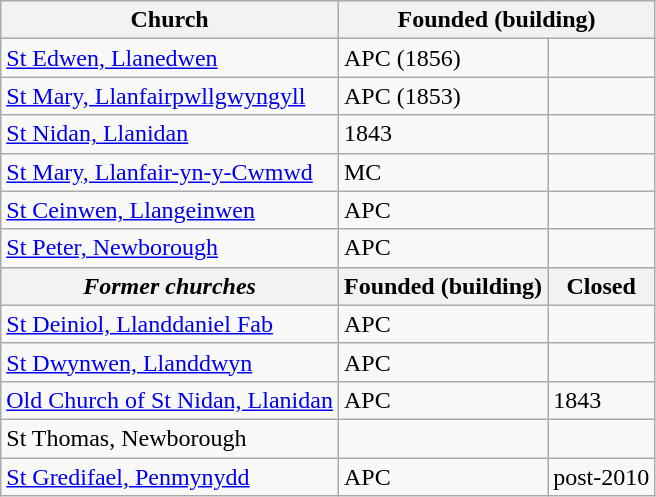<table class="wikitable">
<tr>
<th>Church</th>
<th colspan="2">Founded (building)</th>
</tr>
<tr>
<td><a href='#'>St Edwen, Llanedwen</a></td>
<td>APC (1856)</td>
<td></td>
</tr>
<tr>
<td><a href='#'>St Mary, Llanfairpwllgwyngyll</a></td>
<td>APC (1853)</td>
<td></td>
</tr>
<tr>
<td><a href='#'>St Nidan, Llanidan</a></td>
<td>1843</td>
<td></td>
</tr>
<tr>
<td><a href='#'>St Mary, Llanfair-yn-y-Cwmwd</a></td>
<td>MC</td>
<td></td>
</tr>
<tr>
<td><a href='#'>St Ceinwen, Llangeinwen</a></td>
<td>APC</td>
<td></td>
</tr>
<tr>
<td><a href='#'>St Peter, Newborough</a></td>
<td>APC</td>
<td></td>
</tr>
<tr>
<th><em>Former churches</em></th>
<th>Founded (building)</th>
<th>Closed</th>
</tr>
<tr>
<td><a href='#'>St Deiniol, Llanddaniel Fab</a></td>
<td>APC</td>
<td></td>
</tr>
<tr>
<td><a href='#'>St Dwynwen, Llanddwyn</a></td>
<td>APC</td>
<td></td>
</tr>
<tr>
<td><a href='#'>Old Church of St Nidan, Llanidan</a></td>
<td>APC</td>
<td>1843</td>
</tr>
<tr>
<td>St Thomas, Newborough</td>
<td></td>
<td></td>
</tr>
<tr>
<td><a href='#'>St Gredifael, Penmynydd</a></td>
<td>APC</td>
<td>post-2010</td>
</tr>
</table>
